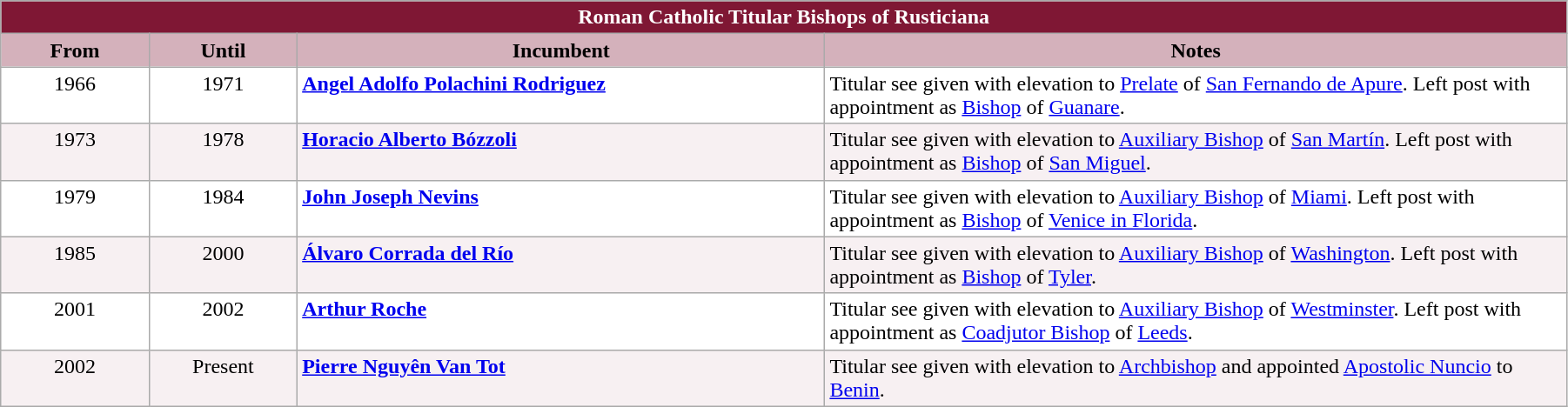<table class="wikitable" style="width:95%"; border="1">
<tr>
<th colspan="4" style="background-color: #7F1734; color: white;">Roman Catholic Titular Bishops of Rusticiana</th>
</tr>
<tr align=center>
<th style="background-color:#D4B1BB" width="9%">From</th>
<th style="background-color:#D4B1BB" width="9%">Until</th>
<th style="background-color:#D4B1BB" width="32%">Incumbent</th>
<th style="background-color:#D4B1BB" width="45%">Notes</th>
</tr>
<tr valign=top bgcolor="white">
<td align="center">1966</td>
<td align="center">1971</td>
<td><strong><a href='#'>Angel Adolfo Polachini Rodriguez</a></strong></td>
<td>Titular see given with elevation to <a href='#'>Prelate</a> of <a href='#'>San Fernando de Apure</a>. Left post with appointment as <a href='#'>Bishop</a> of <a href='#'>Guanare</a>.</td>
</tr>
<tr valign=top bgcolor="#F7F0F2">
<td align="center">1973</td>
<td align="center">1978</td>
<td><strong><a href='#'>Horacio Alberto Bózzoli</a></strong></td>
<td>Titular see given with elevation to <a href='#'>Auxiliary Bishop</a> of <a href='#'>San Martín</a>. Left post with appointment as <a href='#'>Bishop</a> of <a href='#'>San Miguel</a>.</td>
</tr>
<tr valign=top bgcolor="white">
<td align="center">1979</td>
<td align="center">1984</td>
<td><strong><a href='#'>John Joseph Nevins</a></strong></td>
<td>Titular see given with elevation to <a href='#'>Auxiliary Bishop</a> of <a href='#'>Miami</a>. Left post with appointment as <a href='#'>Bishop</a> of <a href='#'>Venice in Florida</a>.</td>
</tr>
<tr valign=top bgcolor="#F7F0F2">
<td align="center">1985</td>
<td align="center">2000</td>
<td><strong><a href='#'>Álvaro Corrada del Río</a></strong></td>
<td>Titular see given with elevation to <a href='#'>Auxiliary Bishop</a> of <a href='#'>Washington</a>. Left post with appointment as <a href='#'>Bishop</a> of <a href='#'>Tyler</a>.</td>
</tr>
<tr valign=top bgcolor="white">
<td align="center">2001</td>
<td align="center">2002</td>
<td><strong><a href='#'>Arthur Roche</a></strong></td>
<td>Titular see given with elevation to <a href='#'>Auxiliary Bishop</a> of <a href='#'>Westminster</a>. Left post with appointment as <a href='#'>Coadjutor Bishop</a> of <a href='#'>Leeds</a>.</td>
</tr>
<tr valign=top bgcolor="#F7F0F2">
<td align="center">2002</td>
<td align="center">Present</td>
<td><strong><a href='#'>Pierre Nguyên Van Tot</a></strong></td>
<td>Titular see given with elevation to <a href='#'>Archbishop</a> and appointed <a href='#'>Apostolic Nuncio</a> to <a href='#'>Benin</a>.</td>
</tr>
</table>
